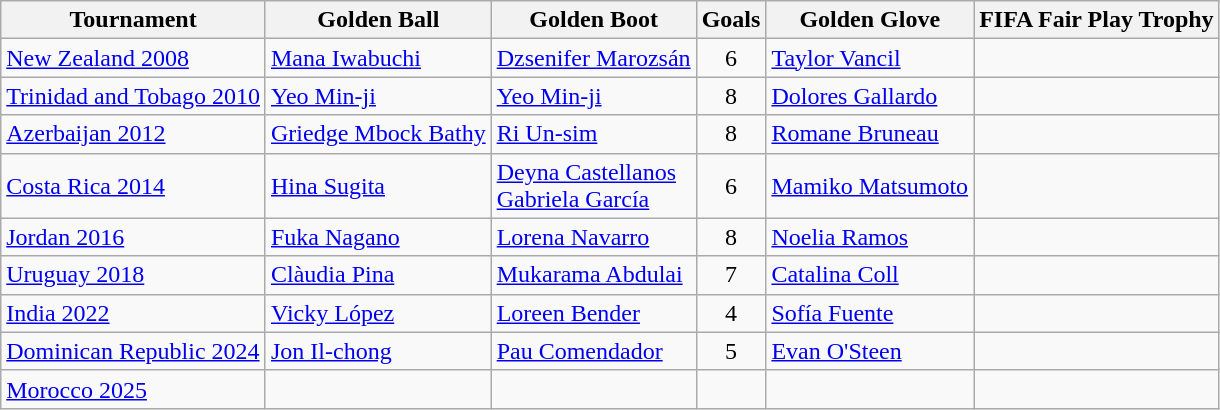<table class="wikitable">
<tr>
<th>Tournament</th>
<th>Golden Ball</th>
<th>Golden Boot</th>
<th>Goals</th>
<th>Golden Glove</th>
<th>FIFA Fair Play Trophy</th>
</tr>
<tr>
<td> <a href='#'>New Zealand 2008</a></td>
<td> <a href='#'>Mana Iwabuchi</a></td>
<td> <a href='#'>Dzsenifer Marozsán</a></td>
<td align=center>6</td>
<td> <a href='#'>Taylor Vancil</a></td>
<td></td>
</tr>
<tr>
<td> <a href='#'>Trinidad and Tobago 2010</a></td>
<td> <a href='#'>Yeo Min-ji</a></td>
<td> <a href='#'>Yeo Min-ji</a></td>
<td align=center>8</td>
<td> <a href='#'>Dolores Gallardo</a></td>
<td></td>
</tr>
<tr>
<td> <a href='#'>Azerbaijan 2012</a></td>
<td> <a href='#'>Griedge Mbock Bathy</a></td>
<td> <a href='#'>Ri Un-sim</a></td>
<td align=center>8</td>
<td> <a href='#'>Romane Bruneau</a></td>
<td></td>
</tr>
<tr>
<td> <a href='#'>Costa Rica 2014</a></td>
<td> <a href='#'>Hina Sugita</a></td>
<td> <a href='#'>Deyna Castellanos</a><br> <a href='#'>Gabriela García</a></td>
<td align=center>6</td>
<td> <a href='#'>Mamiko Matsumoto</a></td>
<td></td>
</tr>
<tr>
<td> <a href='#'>Jordan 2016</a></td>
<td> <a href='#'>Fuka Nagano</a></td>
<td> <a href='#'>Lorena Navarro</a></td>
<td align=center>8</td>
<td> <a href='#'>Noelia Ramos</a></td>
<td></td>
</tr>
<tr>
<td> <a href='#'>Uruguay 2018</a></td>
<td> <a href='#'>Clàudia Pina</a></td>
<td> <a href='#'>Mukarama Abdulai</a></td>
<td align=center>7</td>
<td> <a href='#'>Catalina Coll</a></td>
<td></td>
</tr>
<tr>
<td> <a href='#'>India 2022</a></td>
<td> <a href='#'>Vicky López</a></td>
<td> <a href='#'>Loreen Bender</a></td>
<td align=center>4</td>
<td> <a href='#'>Sofía Fuente</a></td>
<td></td>
</tr>
<tr>
<td> <a href='#'>Dominican Republic 2024</a></td>
<td> <a href='#'>Jon Il-chong</a></td>
<td> <a href='#'>Pau Comendador</a></td>
<td align=center>5</td>
<td> <a href='#'>Evan O'Steen</a></td>
<td></td>
</tr>
<tr>
<td> <a href='#'>Morocco 2025</a></td>
<td></td>
<td></td>
<td align=center></td>
<td></td>
<td></td>
</tr>
</table>
